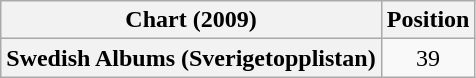<table class="wikitable plainrowheaders" style="text-align:center">
<tr>
<th>Chart (2009)</th>
<th>Position</th>
</tr>
<tr>
<th scope="row">Swedish Albums (Sverigetopplistan)</th>
<td>39</td>
</tr>
</table>
